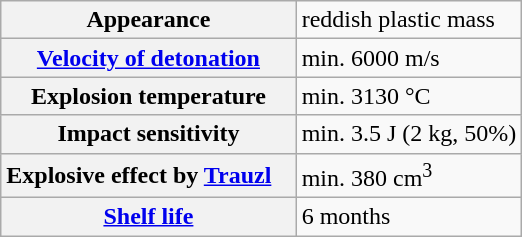<table class="wikitable">
<tr>
<th>Appearance</th>
<td>reddish plastic mass</td>
</tr>
<tr>
<th><a href='#'>Velocity of detonation</a></th>
<td>min. 6000 m/s</td>
</tr>
<tr>
<th>Explosion temperature</th>
<td>min. 3130 °C</td>
</tr>
<tr>
<th>Impact sensitivity</th>
<td>min. 3.5 J (2 kg, 50%)</td>
</tr>
<tr>
<th style="padding-right:1em">Explosive effect by <a href='#'>Trauzl</a></th>
<td>min. 380 cm<sup>3</sup></td>
</tr>
<tr>
<th><a href='#'>Shelf life</a></th>
<td>6 months</td>
</tr>
</table>
